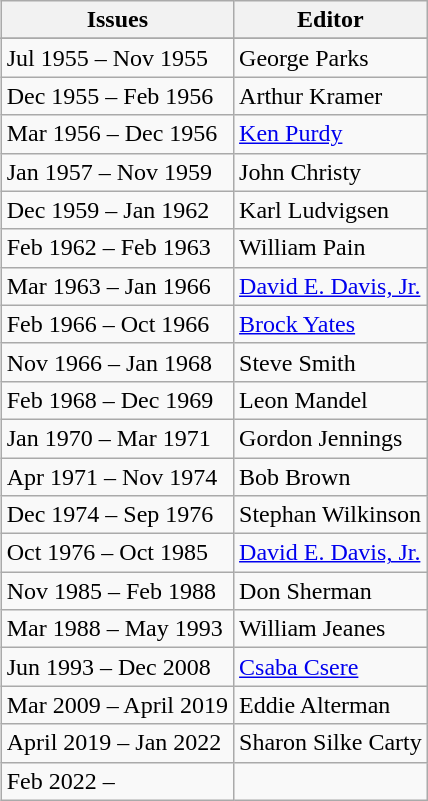<table class="wikitable floatright" align=right>
<tr>
<th>Issues</th>
<th>Editor</th>
</tr>
<tr>
</tr>
<tr>
<td>Jul 1955 – Nov 1955</td>
<td>George Parks</td>
</tr>
<tr>
<td>Dec 1955 – Feb 1956</td>
<td>Arthur Kramer</td>
</tr>
<tr>
<td>Mar 1956 – Dec 1956</td>
<td><a href='#'>Ken Purdy</a></td>
</tr>
<tr>
<td>Jan 1957 – Nov 1959</td>
<td>John Christy</td>
</tr>
<tr>
<td>Dec 1959 – Jan 1962</td>
<td>Karl Ludvigsen</td>
</tr>
<tr>
<td>Feb 1962 – Feb 1963</td>
<td>William Pain</td>
</tr>
<tr>
<td>Mar 1963 – Jan 1966</td>
<td><a href='#'>David E. Davis, Jr.</a></td>
</tr>
<tr>
<td>Feb 1966 – Oct 1966</td>
<td><a href='#'>Brock Yates</a></td>
</tr>
<tr>
<td>Nov 1966 – Jan 1968</td>
<td>Steve Smith</td>
</tr>
<tr>
<td>Feb 1968 – Dec 1969</td>
<td>Leon Mandel</td>
</tr>
<tr>
<td>Jan 1970 – Mar 1971</td>
<td>Gordon Jennings</td>
</tr>
<tr>
<td>Apr 1971 – Nov 1974</td>
<td>Bob Brown</td>
</tr>
<tr>
<td>Dec 1974 – Sep 1976</td>
<td>Stephan Wilkinson</td>
</tr>
<tr>
<td>Oct 1976 – Oct 1985</td>
<td><a href='#'>David E. Davis, Jr.</a></td>
</tr>
<tr>
<td>Nov 1985 – Feb 1988</td>
<td>Don Sherman</td>
</tr>
<tr>
<td>Mar 1988 – May 1993</td>
<td>William Jeanes</td>
</tr>
<tr>
<td>Jun 1993 – Dec 2008</td>
<td><a href='#'>Csaba Csere</a></td>
</tr>
<tr>
<td>Mar 2009 – April 2019</td>
<td>Eddie Alterman</td>
</tr>
<tr>
<td>April 2019 – Jan 2022</td>
<td>Sharon Silke Carty</td>
</tr>
<tr>
<td>Feb 2022 –</td>
<td></td>
</tr>
</table>
